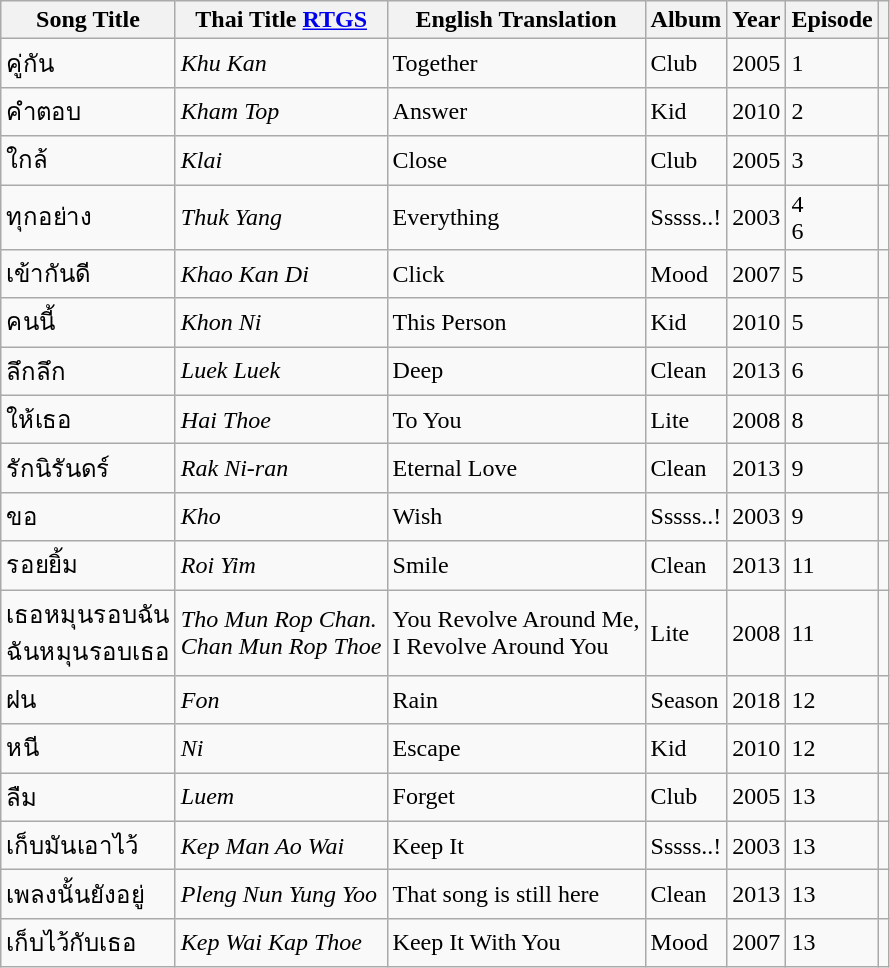<table class="wikitable sortable">
<tr>
<th class="unsortable">Song Title</th>
<th class="unsortable">Thai Title <a href='#'>RTGS</a></th>
<th>English Translation</th>
<th>Album</th>
<th>Year</th>
<th>Episode</th>
<th class="unsortable"></th>
</tr>
<tr>
<td>คู่กัน</td>
<td><em>Khu Kan</em></td>
<td>Together</td>
<td>Club</td>
<td>2005</td>
<td>1</td>
<td style="text-align: center;"></td>
</tr>
<tr>
<td>คำตอบ</td>
<td><em>Kham Top</em></td>
<td>Answer</td>
<td>Kid</td>
<td>2010</td>
<td>2</td>
<td style="text-align: center;"></td>
</tr>
<tr>
<td>ใกล้</td>
<td><em>Klai</em></td>
<td>Close</td>
<td>Club</td>
<td>2005</td>
<td>3</td>
<td style="text-align: center;"></td>
</tr>
<tr>
<td>ทุกอย่าง</td>
<td><em>Thuk Yang</em></td>
<td>Everything</td>
<td>Sssss..!</td>
<td>2003</td>
<td>4<br>6</td>
<td style="text-align: center;"></td>
</tr>
<tr>
<td>เข้ากันดี</td>
<td><em>Khao Kan Di</em></td>
<td>Click</td>
<td>Mood</td>
<td>2007</td>
<td>5</td>
<td style="text-align: center;"></td>
</tr>
<tr>
<td>คนนี้</td>
<td><em>Khon Ni</em></td>
<td>This Person</td>
<td>Kid</td>
<td>2010</td>
<td>5</td>
<td style="text-align: center;"></td>
</tr>
<tr>
<td>ลึกลึก</td>
<td><em>Luek Luek</em></td>
<td>Deep</td>
<td>Clean</td>
<td>2013</td>
<td>6</td>
<td style="text-align: center;"></td>
</tr>
<tr>
<td>ให้เธอ</td>
<td><em>Hai Thoe</em></td>
<td>To You</td>
<td>Lite</td>
<td>2008</td>
<td>8</td>
<td style="text-align: center;"></td>
</tr>
<tr>
<td>รักนิรันดร์</td>
<td><em>Rak Ni-ran</em></td>
<td>Eternal Love</td>
<td>Clean</td>
<td>2013</td>
<td>9</td>
<td style="text-align: center;"></td>
</tr>
<tr>
<td>ขอ</td>
<td><em>Kho</em></td>
<td>Wish</td>
<td>Sssss..!</td>
<td>2003</td>
<td>9</td>
<td style="text-align: center;"></td>
</tr>
<tr>
<td>รอยยิ้ม</td>
<td><em>Roi Yim</em></td>
<td>Smile</td>
<td>Clean</td>
<td>2013</td>
<td>11</td>
<td style="text-align: center;"></td>
</tr>
<tr>
<td>เธอหมุนรอบฉัน<br>ฉันหมุนรอบเธอ</td>
<td><em>Tho Mun Rop Chan.<br>Chan Mun Rop Thoe</em></td>
<td>You Revolve Around Me,<br>I Revolve Around You</td>
<td>Lite</td>
<td>2008</td>
<td>11</td>
<td style="text-align: center;"></td>
</tr>
<tr>
<td>ฝน</td>
<td><em>Fon</em></td>
<td>Rain</td>
<td>Season</td>
<td>2018</td>
<td>12</td>
<td style="text-align: center;"></td>
</tr>
<tr>
<td>หนี</td>
<td><em>Ni</em></td>
<td>Escape</td>
<td>Kid</td>
<td>2010</td>
<td>12</td>
<td style="text-align: center;"></td>
</tr>
<tr>
<td>ลืม</td>
<td><em>Luem</em></td>
<td>Forget</td>
<td>Club</td>
<td>2005</td>
<td>13</td>
<td style="text-align: center;"></td>
</tr>
<tr>
<td>เก็บมันเอาไว้</td>
<td><em>Kep Man Ao Wai</em></td>
<td>Keep It</td>
<td>Sssss..!</td>
<td>2003</td>
<td>13</td>
<td style="text-align: center;"></td>
</tr>
<tr>
<td>เพลงนั้นยังอยู่</td>
<td><em>Pleng Nun Yung Yoo</em></td>
<td>That song is still here</td>
<td>Clean</td>
<td>2013</td>
<td>13</td>
<td style="text-align: center;"></td>
</tr>
<tr>
<td>เก็บไว้กับเธอ</td>
<td><em>Kep Wai Kap Thoe</em></td>
<td>Keep It With You</td>
<td>Mood</td>
<td>2007</td>
<td>13</td>
<td style="text-align: center;"></td>
</tr>
</table>
